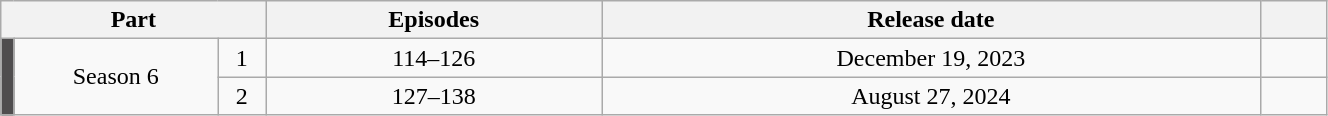<table class="wikitable" style="text-align:center; width: 70%;">
<tr>
<th colspan="3" width="20%">Part</th>
<th>Episodes</th>
<th>Release date</th>
<th width="5%"></th>
</tr>
<tr>
<td rowspan="2" width="1%" style="background: #4F4D4E"></td>
<td rowspan="2">Season 6</td>
<td>1</td>
<td>114–126</td>
<td>December 19, 2023</td>
<td></td>
</tr>
<tr>
<td>2</td>
<td>127–138</td>
<td>August 27, 2024</td>
<td></td>
</tr>
</table>
